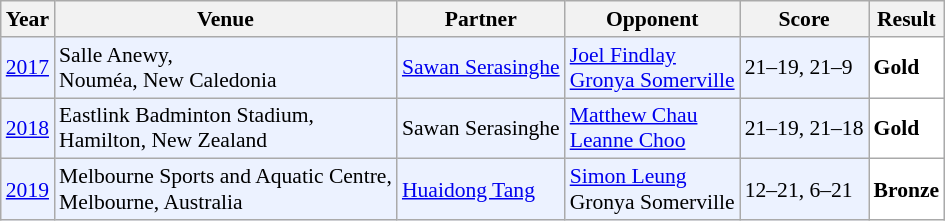<table class="sortable wikitable" style="font-size: 90%">
<tr>
<th>Year</th>
<th>Venue</th>
<th>Partner</th>
<th>Opponent</th>
<th>Score</th>
<th>Result</th>
</tr>
<tr style="background:#ECF2FF">
<td align="center"><a href='#'>2017</a></td>
<td align="left">Salle Anewy,<br>Nouméa, New Caledonia</td>
<td align="left"> <a href='#'>Sawan Serasinghe</a></td>
<td align="left"> <a href='#'>Joel Findlay</a><br> <a href='#'>Gronya Somerville</a></td>
<td align="left">21–19, 21–9</td>
<td style="text-align:left; background:white"> <strong>Gold</strong></td>
</tr>
<tr style="background:#ECF2FF">
<td align="center"><a href='#'>2018</a></td>
<td align="left">Eastlink Badminton Stadium,<br>Hamilton, New Zealand</td>
<td align="left"> Sawan Serasinghe</td>
<td align="left"> <a href='#'>Matthew Chau</a><br> <a href='#'>Leanne Choo</a></td>
<td align="left">21–19, 21–18</td>
<td style="text-align:left; background:white"> <strong>Gold</strong></td>
</tr>
<tr style="background:#ECF2FF">
<td align="center"><a href='#'>2019</a></td>
<td align="left">Melbourne Sports and Aquatic Centre,<br>Melbourne, Australia</td>
<td align="left"> <a href='#'>Huaidong Tang</a></td>
<td align="left"> <a href='#'>Simon Leung</a><br> Gronya Somerville</td>
<td align="left">12–21, 6–21</td>
<td style="text-align:left; background:white"> <strong>Bronze</strong></td>
</tr>
</table>
